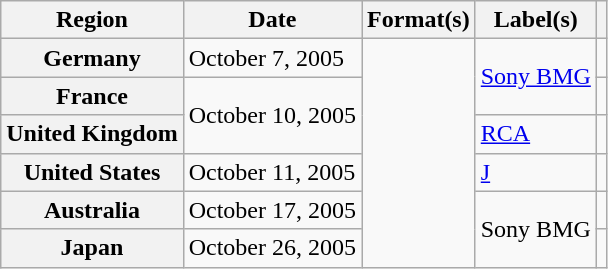<table class="wikitable sortable plainrowheaders">
<tr>
<th scope="col">Region</th>
<th scope="col">Date</th>
<th scope="col">Format(s)</th>
<th scope="col">Label(s)</th>
<th scope="col"></th>
</tr>
<tr>
<th scope="row">Germany</th>
<td>October 7, 2005</td>
<td rowspan="6"></td>
<td rowspan="2"><a href='#'>Sony BMG</a></td>
<td></td>
</tr>
<tr>
<th scope="row">France</th>
<td rowspan="2">October 10, 2005</td>
<td></td>
</tr>
<tr>
<th scope="row">United Kingdom</th>
<td><a href='#'>RCA</a></td>
<td></td>
</tr>
<tr>
<th scope="row">United States</th>
<td>October 11, 2005</td>
<td><a href='#'>J</a></td>
<td></td>
</tr>
<tr>
<th scope="row">Australia</th>
<td>October 17, 2005</td>
<td rowspan="2">Sony BMG</td>
<td></td>
</tr>
<tr>
<th scope="row">Japan</th>
<td>October 26, 2005</td>
<td></td>
</tr>
</table>
